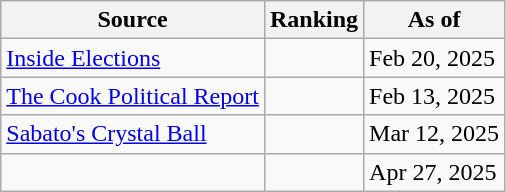<table class="wikitable">
<tr>
<th>Source</th>
<th>Ranking</th>
<th>As of</th>
</tr>
<tr>
<td align="left"><a href='#'>Inside Elections</a></td>
<td></td>
<td>Feb 20, 2025</td>
</tr>
<tr>
<td align="left"><a href='#'>The Cook Political Report</a></td>
<td></td>
<td>Feb 13, 2025</td>
</tr>
<tr>
<td align="left"><a href='#'>Sabato's Crystal Ball</a></td>
<td></td>
<td>Mar 12, 2025</td>
</tr>
<tr>
<td></td>
<td></td>
<td>Apr 27, 2025</td>
</tr>
</table>
